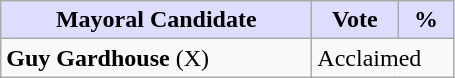<table class="wikitable">
<tr>
<th style="background:#ddf; width:200px;">Mayoral Candidate</th>
<th style="background:#ddf; width:50px;">Vote</th>
<th style="background:#ddf; width:30px;">%</th>
</tr>
<tr>
<td><strong>Guy Gardhouse</strong> (X)</td>
<td colspan="2">Acclaimed</td>
</tr>
</table>
